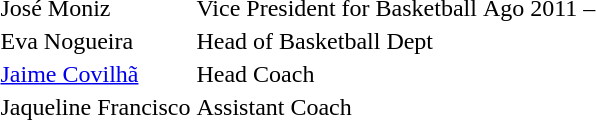<table border="0">
<tr>
<td> José Moniz</td>
<td>Vice President for Basketball</td>
<td align=right>Ago 2011 –</td>
</tr>
<tr>
<td> Eva Nogueira</td>
<td>Head of Basketball Dept</td>
<td></td>
<td></td>
</tr>
<tr>
<td> <a href='#'>Jaime Covilhã</a></td>
<td>Head Coach</td>
</tr>
<tr>
<td> Jaqueline Francisco</td>
<td>Assistant Coach</td>
</tr>
</table>
